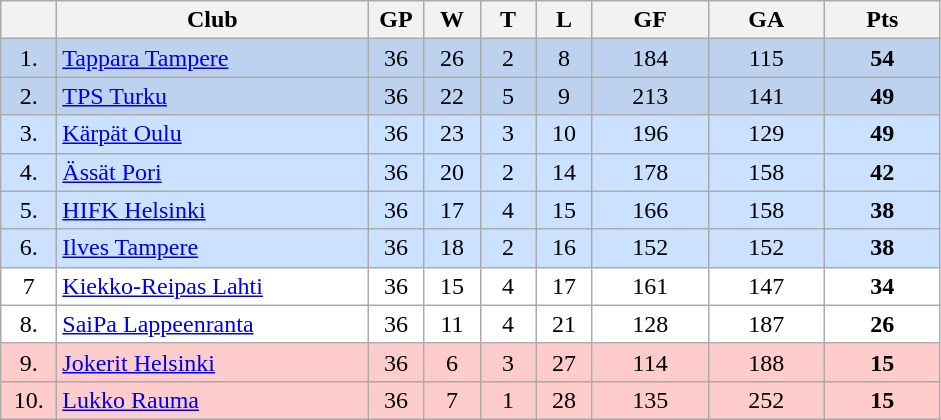<table class="wikitable">
<tr>
<th width="30"></th>
<th width="200">Club</th>
<th width="30">GP</th>
<th width="30">W</th>
<th width="30">T</th>
<th width="30">L</th>
<th width="70">GF</th>
<th width="70">GA</th>
<th width="70">Pts</th>
</tr>
<tr bgcolor="#BCD2EE" align="center">
<td>1.</td>
<td align="left"><a href='#'>Tappara Tampere</a></td>
<td>36</td>
<td>26</td>
<td>2</td>
<td>8</td>
<td>184</td>
<td>115</td>
<td><strong>54</strong></td>
</tr>
<tr bgcolor="#BCD2EE" align="center">
<td>2.</td>
<td align="left"><a href='#'>TPS Turku</a></td>
<td>36</td>
<td>22</td>
<td>5</td>
<td>9</td>
<td>213</td>
<td>141</td>
<td><strong>49</strong></td>
</tr>
<tr bgcolor="#CAE1FF" align="center">
<td>3.</td>
<td align="left"><a href='#'>Kärpät Oulu</a></td>
<td>36</td>
<td>23</td>
<td>3</td>
<td>10</td>
<td>196</td>
<td>129</td>
<td><strong>49</strong></td>
</tr>
<tr bgcolor="#CAE1FF" align="center">
<td>4.</td>
<td align="left"><a href='#'>Ässät Pori</a></td>
<td>36</td>
<td>20</td>
<td>2</td>
<td>14</td>
<td>178</td>
<td>158</td>
<td><strong>42</strong></td>
</tr>
<tr bgcolor="#CAE1FF" align="center">
<td>5.</td>
<td align="left"><a href='#'>HIFK Helsinki</a></td>
<td>36</td>
<td>17</td>
<td>4</td>
<td>15</td>
<td>166</td>
<td>158</td>
<td><strong>38</strong></td>
</tr>
<tr bgcolor="#CAE1FF" align="center">
<td>6.</td>
<td align="left"><a href='#'>Ilves Tampere</a></td>
<td>36</td>
<td>18</td>
<td>2</td>
<td>16</td>
<td>152</td>
<td>152</td>
<td><strong>38</strong></td>
</tr>
<tr bgcolor="#FFFFFF" align="center">
<td>7</td>
<td align="left"><a href='#'>Kiekko-Reipas Lahti</a></td>
<td>36</td>
<td>15</td>
<td>4</td>
<td>17</td>
<td>161</td>
<td>147</td>
<td><strong>34</strong></td>
</tr>
<tr bgcolor="#FFFFFF" align="center">
<td>8.</td>
<td align="left"><a href='#'>SaiPa Lappeenranta</a></td>
<td>36</td>
<td>11</td>
<td>4</td>
<td>21</td>
<td>128</td>
<td>187</td>
<td><strong>26</strong></td>
</tr>
<tr bgcolor="#ffcccc" align="center">
<td>9.</td>
<td align="left"><a href='#'>Jokerit Helsinki</a></td>
<td>36</td>
<td>6</td>
<td>3</td>
<td>27</td>
<td>114</td>
<td>188</td>
<td><strong>15</strong></td>
</tr>
<tr bgcolor="#ffcccc" align="center">
<td>10.</td>
<td align="left"><a href='#'>Lukko Rauma</a></td>
<td>36</td>
<td>7</td>
<td>1</td>
<td>28</td>
<td>135</td>
<td>252</td>
<td><strong>15</strong></td>
</tr>
</table>
